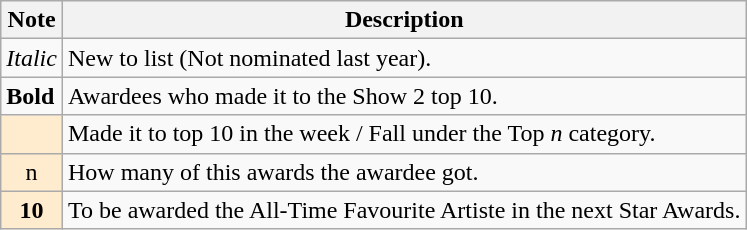<table class="wikitable">
<tr>
<th>Note</th>
<th>Description</th>
</tr>
<tr>
<td><em>Italic</em></td>
<td>New to list (Not nominated last year).</td>
</tr>
<tr>
<td><strong>Bold</strong></td>
<td>Awardees who made it to the Show 2 top 10.</td>
</tr>
<tr>
<td bgcolor="#FFEBCD"></td>
<td>Made it to top 10 in the week / Fall under the Top <em>n</em> category.</td>
</tr>
<tr>
<td bgcolor="#FFEBCD" align="center">n</td>
<td>How many of this awards the awardee got.</td>
</tr>
<tr>
<td bgcolor="#FFEBCD" align="center"><strong>10</strong></td>
<td>To be awarded the All-Time Favourite Artiste in the next Star Awards.</td>
</tr>
</table>
